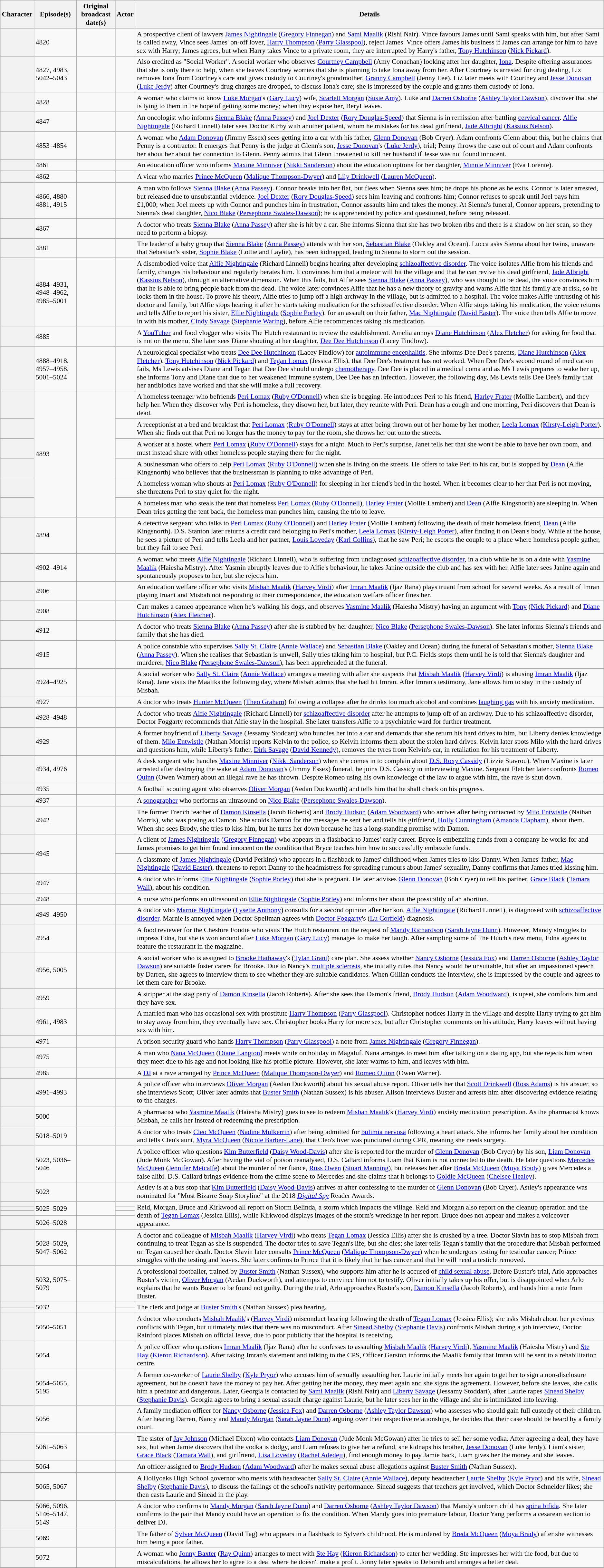<table class="wikitable plainrowheaders" style="font-size:90%">
<tr>
<th scope="col">Character</th>
<th scope="col">Episode(s)</th>
<th scope="col">Original broadcast date(s)</th>
<th scope="col">Actor</th>
<th scope="col">Details</th>
</tr>
<tr>
<th scope="row"></th>
<td>4820</td>
<td></td>
<td></td>
<td>A prospective client of lawyers <a href='#'>James Nightingale</a> (<a href='#'>Gregory Finnegan</a>) and <a href='#'>Sami Maalik</a> (Rishi Nair). Vince favours James until Sami speaks with him, but after Sami is called away, Vince sees James' on-off lover, <a href='#'>Harry Thompson</a> (<a href='#'>Parry Glasspool</a>), reject James. Vince offers James his business if James can arrange for him to have sex with Harry; James agrees, but when Harry takes Vince to a private room, they are interrupted by Harry's father, <a href='#'>Tony Hutchinson</a> (<a href='#'>Nick Pickard</a>).</td>
</tr>
<tr>
<th scope="row"></th>
<td>4827, 4983, 5042–5043</td>
<td> </td>
<td></td>
<td>Also credited as "Social Worker". A social worker who observes <a href='#'>Courtney Campbell</a> (Amy Conachan) looking after her daughter, <a href='#'>Iona</a>. Despite offering assurances that she is only there to help, when she leaves Courtney worries that she is planning to take Iona away from her. After Courtney is arrested for drug dealing, Liz removes Iona from Courtney's care and gives custody to Courtney's grandmother, <a href='#'>Granny Campbell</a> (Jenny Lee). Liz later meets with Courtney and <a href='#'>Jesse Donovan</a> (<a href='#'>Luke Jerdy</a>) after Courtney's drug charges are dropped, to discuss Iona's care; she is impressed by the couple and grants them custody of Iona.</td>
</tr>
<tr>
<th scope="row"></th>
<td>4828</td>
<td></td>
<td></td>
<td>A woman who claims to know <a href='#'>Luke Morgan</a>'s (<a href='#'>Gary Lucy</a>) wife, <a href='#'>Scarlett Morgan</a> (<a href='#'>Susie Amy</a>). Luke and <a href='#'>Darren Osborne</a> (<a href='#'>Ashley Taylor Dawson</a>), discover that she is lying to them in the hope of getting some money; when they expose her, Beryl leaves.</td>
</tr>
<tr>
<th scope="row"></th>
<td>4847</td>
<td></td>
<td></td>
<td>An oncologist who informs <a href='#'>Sienna Blake</a> (<a href='#'>Anna Passey</a>) and <a href='#'>Joel Dexter</a> (<a href='#'>Rory Douglas-Speed</a>) that Sienna is in remission after battling <a href='#'>cervical cancer</a>. <a href='#'>Alfie Nightingale</a> (Richard Linnell) later sees Doctor Kirby with another patient, whom he mistakes for his dead girlfriend, <a href='#'>Jade Albright</a> (<a href='#'>Kassius Nelson</a>).</td>
</tr>
<tr>
<th scope="row"></th>
<td>4853–4854</td>
<td> </td>
<td></td>
<td>A woman who <a href='#'>Adam Donovan</a> (Jimmy Essex) sees getting into a car with his father, <a href='#'>Glenn Donovan</a> (Bob Cryer). Adam confronts Glenn about this, but he claims that Penny is a contractor. It emerges that Penny is the judge at Glenn's son, <a href='#'>Jesse Donovan</a>'s (<a href='#'>Luke Jerdy</a>), trial; Penny throws the case out of court and Adam confronts her about her about her connection to Glenn. Penny admits that Glenn threatened to kill her husband if Jesse was not found innocent.</td>
</tr>
<tr>
<th scope="row"></th>
<td>4861</td>
<td></td>
<td></td>
<td>An education officer who informs <a href='#'>Maxine Minniver</a> (<a href='#'>Nikki Sanderson</a>) about the education options for her daughter, <a href='#'>Minnie Minniver</a> (Eva Lorente).</td>
</tr>
<tr>
<th scope="row"></th>
<td>4862</td>
<td></td>
<td></td>
<td>A vicar who marries <a href='#'>Prince McQueen</a> (<a href='#'>Malique Thompson-Dwyer</a>) and <a href='#'>Lily Drinkwell</a> (<a href='#'>Lauren McQueen</a>).</td>
</tr>
<tr>
<th scope="row"></th>
<td>4866, 4880–4881, 4915</td>
<td> </td>
<td></td>
<td>A man who follows <a href='#'>Sienna Blake</a> (<a href='#'>Anna Passey</a>). Connor breaks into her flat, but flees when Sienna sees him; he drops his phone as he exits. Connor is later arrested, but released due to unsubstantial evidence. <a href='#'>Joel Dexter</a> (<a href='#'>Rory Douglas-Speed</a>) sees him leaving and confronts him; Connor refuses to speak until Joel pays him £1,000; when Joel meets up with Connor and punches him in frustration, Connor assaults him and takes the money. At Sienna's funeral, Connor appears, pretending to Sienna's dead daughter, <a href='#'>Nico Blake</a> (<a href='#'>Persephone Swales-Dawson</a>); he is apprehended by police and questioned, before being released.</td>
</tr>
<tr>
<th scope="row"></th>
<td>4867</td>
<td></td>
<td></td>
<td>A doctor who treats <a href='#'>Sienna Blake</a> (<a href='#'>Anna Passey</a>) after she is hit by a car. She informs Sienna that she has two broken ribs and there is a shadow on her scan, so they need to perform a biopsy.</td>
</tr>
<tr>
<th scope="row"></th>
<td>4881</td>
<td></td>
<td></td>
<td>The leader of a baby group that <a href='#'>Sienna Blake</a> (<a href='#'>Anna Passey</a>) attends with her son, <a href='#'>Sebastian Blake</a> (Oakley and Ocean). Lucca asks Sienna about her twins, unaware that Sebastian's sister, <a href='#'>Sophie Blake</a> (Lottie and Laylie), has been kidnapped, leading to Sienna to storm out the session.</td>
</tr>
<tr>
<th scope="row"></th>
<td>4884–4931, 4948–4962, 4985–5001</td>
<td> </td>
<td></td>
<td>A disembodied voice that <a href='#'>Alfie Nightingale</a> (Richard Linnell) begins hearing after developing <a href='#'>schizoaffective disorder</a>. The voice isolates Alfie from his friends and family, changes his behaviour and regularly berates him. It convinces him that a meteor will hit the village and that he can revive his dead girlfriend, <a href='#'>Jade Albright</a> (<a href='#'>Kassius Nelson</a>), through an alternative dimension. When this fails, but Alfie sees <a href='#'>Sienna Blake</a> (<a href='#'>Anna Passey</a>), who was thought to be dead, the voice convinces him that he is able to bring people back from the dead. The voice later convinces Alfie that he has a new theory of gravity and warns Alfie that his family are at risk, so he locks them in the house. To prove his theory, Alfie tries to jump off a high archway in the village, but is admitted to a hospital. The voice makes Alfie untrusting of his doctor and family, but Alfie stops hearing it after he starts taking medication for the schizoaffective disorder. When Alfie stops taking his medication, the voice returns and tells Alfie to report his sister, <a href='#'>Ellie Nightingale</a> (<a href='#'>Sophie Porley</a>), for an assault on their father, <a href='#'>Mac Nightingale</a> (<a href='#'>David Easter</a>). The voice then tells Alfie to move in with his mother, <a href='#'>Cindy Savage</a> (<a href='#'>Stephanie Waring</a>), before Alfie recommences taking his medication.</td>
</tr>
<tr>
<th scope="row"></th>
<td>4885</td>
<td></td>
<td></td>
<td>A <a href='#'>YouTuber</a> and food vlogger who visits The Hutch restaurant to review the establishment. Amelia annoys <a href='#'>Diane Hutchinson</a> (<a href='#'>Alex Fletcher</a>) for asking for food that is not on the menu. She later sees Diane shouting at her daughter, <a href='#'>Dee Dee Hutchinson</a> (Lacey Findlow).</td>
</tr>
<tr>
<th scope="row"></th>
<td>4888–4918, 4957–4958, 5001–5024</td>
<td> </td>
<td></td>
<td>A neurological specialist who treats <a href='#'>Dee Dee Hutchinson</a> (Lacey Findlow) for <a href='#'>autoimmune encephalitis</a>. She informs Dee Dee's parents, <a href='#'>Diane Hutchinson</a> (<a href='#'>Alex Fletcher</a>), <a href='#'>Tony Hutchinson</a> (<a href='#'>Nick Pickard</a>) and <a href='#'>Tegan Lomax</a> (Jessica Ellis), that Dee Dee's treatment has not worked. When Dee Dee's second round of medication fails, Ms Lewis advises Diane and Tegan that Dee Dee should undergo <a href='#'>chemotherapy</a>. Dee Dee is placed in a medical coma and as Ms Lewis prepares to wake her up, she informs Tony and Diane that due to her weakened immune system, Dee Dee has an infection. However, the following day, Ms Lewis tells Dee Dee's family that her antibiotics have worked and that she will make a full recovery.</td>
</tr>
<tr>
<th scope="row"></th>
<td rowspan="6">4893</td>
<td rowspan="6"></td>
<td></td>
<td>A homeless teenager who befriends <a href='#'>Peri Lomax</a> (<a href='#'>Ruby O'Donnell</a>) when she is begging. He introduces Peri to his friend, <a href='#'>Harley Frater</a> (Mollie Lambert), and they help her. When they discover why Peri is homeless, they disown her, but later, they reunite with Peri. Dean has a cough and one morning, Peri discovers that Dean is dead.</td>
</tr>
<tr>
<th scope="row"></th>
<td></td>
<td>A receptionist at a bed and breakfast that <a href='#'>Peri Lomax</a> (<a href='#'>Ruby O'Donnell</a>) stays at after being thrown out of her home by her mother, <a href='#'>Leela Lomax</a> (<a href='#'>Kirsty-Leigh Porter</a>). When she finds out that Peri no longer has the money to pay for the room, she throws her out onto the streets.</td>
</tr>
<tr>
<th scope="row"></th>
<td></td>
<td>A worker at a hostel where <a href='#'>Peri Lomax</a> (<a href='#'>Ruby O'Donnell</a>) stays for a night. Much to Peri's surprise, Janet tells her that she won't be able to have her own room, and must instead share with other homeless people staying there for the night.</td>
</tr>
<tr>
<th scope="row"></th>
<td></td>
<td>A businessman who offers to help <a href='#'>Peri Lomax</a> (<a href='#'>Ruby O'Donnell</a>) when she is living on the streets. He offers to take Peri to his car, but is stopped by <a href='#'>Dean</a> (Alfie Kingsnorth) who believes that the businessman is planning to take advantage of Peri.</td>
</tr>
<tr>
<th scope="row"></th>
<td></td>
<td>A homeless woman who shouts at <a href='#'>Peri Lomax</a> (<a href='#'>Ruby O'Donnell</a>) for sleeping in her friend's bed in the hostel. When it becomes clear to her that Peri is not moving, she threatens Peri to stay quiet for the night.</td>
</tr>
<tr>
<th scope="row"></th>
<td></td>
<td>A homeless man who steals the tent that homeless <a href='#'>Peri Lomax</a> (<a href='#'>Ruby O'Donnell</a>), <a href='#'>Harley Frater</a> (Mollie Lambert) and <a href='#'>Dean</a> (Alfie Kingsnorth) are sleeping in. When Dean tries getting the tent back, the homeless man punches him, causing the trio to leave.</td>
</tr>
<tr>
<th scope="row"></th>
<td>4894</td>
<td></td>
<td></td>
<td>A detective sergeant who talks to <a href='#'>Peri Lomax</a> (<a href='#'>Ruby O'Donnell</a>) and <a href='#'>Harley Frater</a> (Mollie Lambert) following the death of their homeless friend, <a href='#'>Dean</a> (Alfie Kingsnorth). D.S. Stanton later returns a credit card belonging to Peri's mother, <a href='#'>Leela Lomax</a> (<a href='#'>Kirsty-Leigh Porter</a>), after finding it on Dean's body. While at the house, he sees a picture of Peri and tells Leela and her partner, <a href='#'>Louis Loveday</a> (<a href='#'>Karl Collins</a>), that he saw Peri; he escorts the couple to a place where homeless people gather, but they fail to see Peri.</td>
</tr>
<tr>
<th scope="row"></th>
<td>4902–4914</td>
<td> </td>
<td></td>
<td>A woman who meets <a href='#'>Alfie Nightingale</a> (Richard Linnell), who is suffering from undiagnosed <a href='#'>schizoaffective disorder</a>, in a club while he is on a date with <a href='#'>Yasmine Maalik</a> (Haiesha Mistry). After Yasmin abruptly leaves due to Alfie's behaviour, he takes Janine outside the club and has sex with her. Alfie later sees Janine again and spontaneously proposes to her, but she rejects him.</td>
</tr>
<tr>
<th scope="row"></th>
<td>4906</td>
<td></td>
<td></td>
<td>An education welfare officer who visits <a href='#'>Misbah Maalik</a> (<a href='#'>Harvey Virdi</a>) after <a href='#'>Imran Maalik</a> (Ijaz Rana) plays truant from school for several weeks. As a result of Imran playing truant and Misbah not responding to their correspondence, the education welfare officer fines her.</td>
</tr>
<tr>
<th scope="row"></th>
<td>4908</td>
<td></td>
<td></td>
<td>Carr makes a cameo appearance when he's walking his dogs, and observes <a href='#'>Yasmine Maalik</a> (Haiesha Mistry) having an argument with <a href='#'>Tony</a> (<a href='#'>Nick Pickard</a>) and <a href='#'>Diane Hutchinson</a> (<a href='#'>Alex Fletcher</a>).</td>
</tr>
<tr>
<th scope="row"></th>
<td>4912</td>
<td></td>
<td></td>
<td>A doctor who treats <a href='#'>Sienna Blake</a> (<a href='#'>Anna Passey</a>) after she is stabbed by her daughter, <a href='#'>Nico Blake</a> (<a href='#'>Persephone Swales-Dawson</a>). She later informs Sienna's friends and family that she has died.</td>
</tr>
<tr>
<th scope="row"></th>
<td>4915</td>
<td></td>
<td></td>
<td>A police constable who supervises <a href='#'>Sally St. Claire</a> (<a href='#'>Annie Wallace</a>) and <a href='#'>Sebastian Blake</a> (Oakley and Ocean) during the funeral of Sebastian's mother, <a href='#'>Sienna Blake</a> (<a href='#'>Anna Passey</a>). When she realises that Sebastian is unwell, Sally tries taking him to hospital, but P.C. Fields stops them until he is told that Sienna's daughter and murderer, <a href='#'>Nico Blake</a> (<a href='#'>Persephone Swales-Dawson</a>), has been apprehended at the funeral.</td>
</tr>
<tr>
<th scope="row"></th>
<td>4924–4925</td>
<td> </td>
<td></td>
<td>A social worker who <a href='#'>Sally St. Claire</a> (<a href='#'>Annie Wallace</a>) arranges a meeting with after she suspects that <a href='#'>Misbah Maalik</a> (<a href='#'>Harvey Virdi</a>) is abusing <a href='#'>Imran Maalik</a> (Ijaz Rana). Jane visits the Maaliks the following day, where Misbah admits that she had hit Imran. After Imran's testimony, Jane allows him to stay in the custody of Misbah.</td>
</tr>
<tr>
<th scope="row"></th>
<td>4927</td>
<td></td>
<td></td>
<td>A doctor who treats <a href='#'>Hunter McQueen</a> (<a href='#'>Theo Graham</a>) following a collapse after he drinks too much alcohol and combines <a href='#'>laughing gas</a> with his anxiety medication.</td>
</tr>
<tr>
<th scope="row"></th>
<td>4928–4948</td>
<td> </td>
<td></td>
<td>A doctor who treats <a href='#'>Alfie Nightingale</a> (Richard Linnell) for <a href='#'>schizoaffective disorder</a> after he attempts to jump off of an archway. Due to his schizoaffective disorder, Doctor Foggarty recommends that Alfie stay in the hospital. She later transfers Alfie to a psychiatric ward for further treatment.</td>
</tr>
<tr>
<th scope="row"></th>
<td>4929</td>
<td></td>
<td></td>
<td>A former boyfriend of <a href='#'>Liberty Savage</a> (Jessamy Stoddart) who bundles her into a car and demands that she return his hard drives to him, but Liberty denies knowledge of them. <a href='#'>Milo Entwistle</a> (Nathan Morris) reports Kelvin to the police, so Kelvin informs them about the stolen hard drives. Kelvin later spots Milo with the hard drives and questions him, while Liberty's father, <a href='#'>Dirk Savage</a> (<a href='#'>David Kennedy</a>), removes the tyres from Kelvin's car, in retaliation for his treatment of Liberty.</td>
</tr>
<tr>
<th scope="row"></th>
<td>4934, 4976</td>
<td> </td>
<td></td>
<td>A desk sergeant who handles <a href='#'>Maxine Minniver</a> (<a href='#'>Nikki Sanderson</a>) when she comes in to complain about <a href='#'>D.S. Roxy Cassidy</a> (Lizzie Stavrou). When Maxine is later arrested after destroying the wake at <a href='#'>Adam Donovan</a>'s (Jimmy Essex) funeral, he joins D.S. Cassidy in interviewing Maxine. Sergeant Fletcher later confronts <a href='#'>Romeo Quinn</a> (Owen Warner) about an illegal rave he has thrown. Despite Romeo using his own knowledge of the law to argue with him, the rave is shut down.</td>
</tr>
<tr>
<th scope="row"></th>
<td>4935</td>
<td></td>
<td></td>
<td>A football scouting agent who observes <a href='#'>Oliver Morgan</a> (Aedan Duckworth) and tells him that he shall check on his progress.</td>
</tr>
<tr>
<th scope="row"></th>
<td>4937</td>
<td></td>
<td></td>
<td>A <a href='#'>sonographer</a> who performs an ultrasound on <a href='#'>Nico Blake</a> (<a href='#'>Persephone Swales-Dawson</a>).</td>
</tr>
<tr>
<th scope="row"></th>
<td>4942</td>
<td></td>
<td></td>
<td>The former French teacher of <a href='#'>Damon Kinsella</a> (Jacob Roberts) and <a href='#'>Brody Hudson</a> (<a href='#'>Adam Woodward</a>) who arrives after being contacted by <a href='#'>Milo Entwistle</a> (Nathan Morris), who was posing as Damon. She scolds Damon for the messages he sent her and tells his girlfriend, <a href='#'>Holly Cunningham</a> (<a href='#'>Amanda Clapham</a>), about them. When she sees Brody, she tries to kiss him, but he turns her down because he has a long-standing promise with Damon.</td>
</tr>
<tr>
<th scope="row"></th>
<td rowspan="2">4945</td>
<td rowspan="2"></td>
<td></td>
<td>A client of <a href='#'>James Nightingale</a> (<a href='#'>Gregory Finnegan</a>) who appears in a flashback to James' early career. Bryce is embezzling funds from a company he works for and James promises to get him found innocent on the condition that Bryce teaches him how to successfully embezzle funds.</td>
</tr>
<tr>
<th scope="row"></th>
<td></td>
<td>A classmate of <a href='#'>James Nightingale</a> (David Perkins) who appears in a flashback to James' childhood when James tries to kiss Danny. When James' father, <a href='#'>Mac Nightingale</a> (<a href='#'>David Easter</a>), threatens to report Danny to the headmistress for spreading rumours about James' sexuality, Danny confirms that James tried kissing him.</td>
</tr>
<tr>
<th scope="row"></th>
<td>4947</td>
<td></td>
<td></td>
<td>A doctor who informs <a href='#'>Ellie Nightingale</a> (<a href='#'>Sophie Porley</a>) that she is pregnant. He later advises <a href='#'>Glenn Donovan</a> (Bob Cryer) to tell his partner, <a href='#'>Grace Black</a> (<a href='#'>Tamara Wall</a>), about his condition.</td>
</tr>
<tr>
<th scope="row"></th>
<td>4948</td>
<td></td>
<td></td>
<td>A nurse who performs an ultrasound on <a href='#'>Ellie Nightingale</a> (<a href='#'>Sophie Porley</a>) and informs her about the possibility of an abortion.</td>
</tr>
<tr>
<th scope="row"></th>
<td>4949–4950</td>
<td> </td>
<td></td>
<td>A doctor who <a href='#'>Marnie Nightingale</a> (<a href='#'>Lysette Anthony</a>) consults for a second opinion after her son, <a href='#'>Alfie Nightingale</a> (Richard Linnell), is diagnosed with <a href='#'>schizoaffective disorder</a>. Marnie is annoyed when Doctor Spellman agrees with <a href='#'>Doctor Foggarty</a>'s (<a href='#'>Lu Corfield</a>) diagnosis.</td>
</tr>
<tr>
<th scope="row"></th>
<td>4954</td>
<td></td>
<td></td>
<td>A food reviewer for the Cheshire Foodie who visits The Hutch restaurant on the request of <a href='#'>Mandy Richardson</a> (<a href='#'>Sarah Jayne Dunn</a>). However, Mandy struggles to impress Edna, but she is won around after <a href='#'>Luke Morgan</a> (<a href='#'>Gary Lucy</a>) manages to make her laugh. After sampling some of The Hutch's new menu, Edna agrees to feature the restaurant in the magazine.</td>
</tr>
<tr>
<th scope="row"></th>
<td>4956, 5005</td>
<td> </td>
<td></td>
<td>A social worker who is assigned to <a href='#'>Brooke Hathaway</a>'s (<a href='#'>Tylan Grant</a>) care plan. She assess whether <a href='#'>Nancy Osborne</a> (<a href='#'>Jessica Fox</a>) and <a href='#'>Darren Osborne</a> (<a href='#'>Ashley Taylor Dawson</a>) are suitable foster carers for Brooke. Due to Nancy's <a href='#'>multiple sclerosis</a>, she initially rules that Nancy would be unsuitable, but after an impassioned speech by Darren, she agrees to interview them to see whether they are suitable candidates. When Gillian conducts the interview, she is impressed by the couple and agrees to let them care for Brooke.</td>
</tr>
<tr>
<th scope="row"></th>
<td>4959</td>
<td></td>
<td></td>
<td>A stripper at the stag party of <a href='#'>Damon Kinsella</a> (Jacob Roberts). After she sees that Damon's friend, <a href='#'>Brody Hudson</a> (<a href='#'>Adam Woodward</a>), is upset, she comforts him and they have sex.</td>
</tr>
<tr>
<th scope="row"></th>
<td>4961, 4983</td>
<td> </td>
<td></td>
<td>A married man who has occasional sex with prostitute <a href='#'>Harry Thompson</a> (<a href='#'>Parry Glasspool</a>). Christopher notices Harry in the village and despite Harry trying to get him to stay away from him, they eventually have sex. Christopher books Harry for more sex, but after Christopher comments on his attitude, Harry leaves without having sex with him.</td>
</tr>
<tr>
<th scope="row"></th>
<td>4971</td>
<td></td>
<td></td>
<td>A prison security guard who hands <a href='#'>Harry Thompson</a> (<a href='#'>Parry Glasspool</a>) a note from <a href='#'>James Nightingale</a> (<a href='#'>Gregory Finnegan</a>).</td>
</tr>
<tr>
<th scope="row"></th>
<td>4975</td>
<td></td>
<td></td>
<td>A man who <a href='#'>Nana McQueen</a> (<a href='#'>Diane Langton</a>) meets while on holiday in Magaluf. Nana arranges to meet him after talking on a dating app, but she rejects him when they meet due to his age and not looking like his profile picture. However, she later warms to him, and leaves with him.</td>
</tr>
<tr>
<th scope="row"></th>
<td>4985</td>
<td></td>
<td></td>
<td>A <a href='#'>DJ</a> at a rave arranged by <a href='#'>Prince McQueen</a> (<a href='#'>Malique Thompson-Dwyer</a>) and <a href='#'>Romeo Quinn</a> (Owen Warner).</td>
</tr>
<tr>
<th scope="row"></th>
<td>4991–4993</td>
<td> </td>
<td></td>
<td>A police officer who interviews <a href='#'>Oliver Morgan</a> (Aedan Duckworth) about his sexual abuse report. Oliver tells her that <a href='#'>Scott Drinkwell</a> (<a href='#'>Ross Adams</a>) is his absuer, so she interviews Scott; Oliver later admits that <a href='#'>Buster Smith</a> (Nathan Sussex) is his abuser. Alison interviews Buster and arrests him after discovering evidence relating to the charges.</td>
</tr>
<tr>
<th scope="row"></th>
<td>5000</td>
<td></td>
<td></td>
<td>A pharmacist who <a href='#'>Yasmine Maalik</a> (Haiesha Mistry) goes to see to redeem <a href='#'>Misbah Maalik</a>'s (<a href='#'>Harvey Virdi</a>) anxiety medication prescription. As the pharmacist knows Misbah, he calls her instead of redeeming the prescription.</td>
</tr>
<tr>
<th scope="row"></th>
<td>5018–5019</td>
<td> </td>
<td></td>
<td>A doctor who treats <a href='#'>Cleo McQueen</a> (<a href='#'>Nadine Mulkerrin</a>) after being admitted for <a href='#'>bulimia nervosa</a> following a heart attack. She informs her family about her condition and tells Cleo's aunt, <a href='#'>Myra McQueen</a> (<a href='#'>Nicole Barber-Lane</a>), that Cleo's liver was punctured during CPR, meaning she needs surgery.</td>
</tr>
<tr>
<th scope="row"></th>
<td>5023, 5036–5046</td>
<td> </td>
<td></td>
<td>A police officer who questions <a href='#'>Kim Butterfield</a> (<a href='#'>Daisy Wood-Davis</a>) after she is reported for the murder of <a href='#'>Glenn Donovan</a> (Bob Cryer) by his son, <a href='#'>Liam Donovan</a> (Jude Monk McGowan). After having the vial of poison reanalysed, D.S. Callard informs Liam that Kiam is not connected to the death. He later questions <a href='#'>Mercedes McQueen</a> (<a href='#'>Jennifer Metcalfe</a>) about the murder of her fiancé, <a href='#'>Russ Owen</a> (<a href='#'>Stuart Manning</a>), but releases her after <a href='#'>Breda McQueen</a> (<a href='#'>Moya Brady</a>) gives Mercedes a false alibi. D.S. Callard brings evidence from the crime scene to Mercedes and she claims that it belongs to <a href='#'>Goldie McQueen</a> (<a href='#'>Chelsee Healey</a>).</td>
</tr>
<tr>
<th scope="row"></th>
<td>5023</td>
<td></td>
<td></td>
<td>Astley is at a bus stop that <a href='#'>Kim Butterfield</a> (<a href='#'>Daisy Wood-Davis</a>) arrives at after confessing to the murder of <a href='#'>Glenn Donovan</a> (Bob Cryer). Astley's appearance was nominated for "Most Bizarre Soap Storyline" at the 2018 <em><a href='#'>Digital Spy</a></em> Reader Awards.</td>
</tr>
<tr>
<th scope="row"></th>
<td rowspan="3">5025–5029</td>
<td rowspan="3"> </td>
<td></td>
<td rowspan="4">Reid, Morgan, Bruce and Kirkwood all report on Storm Belinda, a storm which impacts the village. Reid and Morgan also report on the cleanup operation and the death of <a href='#'>Tegan Lomax</a> (Jessica Ellis), while Kirkwood displays images of the storm's wreckage in her report. Bruce does not appear and makes a voiceover appearance.</td>
</tr>
<tr>
<th scope="row"></th>
<td></td>
</tr>
<tr>
<th scope="row"></th>
<td></td>
</tr>
<tr>
<th scope="row"></th>
<td>5026–5028</td>
<td> </td>
<td></td>
</tr>
<tr>
<th scope="row"></th>
<td>5028–5029, 5047–5062</td>
<td> </td>
<td></td>
<td>A doctor and colleague of <a href='#'>Misbah Maalik</a> (<a href='#'>Harvey Virdi</a>) who treats <a href='#'>Tegan Lomax</a> (Jessica Ellis) after she is crushed by a tree. Doctor Slavin has to stop Misbah from continuing to treat Tegan as she is suspended. The doctor tries to save Tegan's life, but she dies; she later tells Tegan's family that the procedure that Misbah performed on Tegan caused her death. Doctor Slavin later consults <a href='#'>Prince McQueen</a> (<a href='#'>Malique Thompson-Dwyer</a>) when he undergoes testing for testicular cancer; Prince struggles with the testing and leaves. She later confirms to Prince that it is likely that he has cancer and that he will need a testicle removed.</td>
</tr>
<tr>
<th scope="row"></th>
<td>5032, 5075–5079</td>
<td>  </td>
<td></td>
<td>A professional footballer, trained by <a href='#'>Buster Smith</a> (Nathan Sussex), who supports him after he is accused of <a href='#'>child sexual abuse</a>. Before Buster's trial, Arlo approaches Buster's victim, <a href='#'>Oliver Morgan</a> (Aedan Duckworth), and attempts to convince him not to testify. Oliver initially takes up his offer, but is disappointed when Arlo explains that he wants Buster to be found not guilty. During the trial, Arlo approaches Buster's son, <a href='#'>Damon Kinsella</a> (Jacob Roberts), and hands him a note from Buster.</td>
</tr>
<tr>
<th scope="row"></th>
<td rowspan="2">5032</td>
<td rowspan="2"></td>
<td></td>
<td rowspan="2">The clerk and judge at <a href='#'>Buster Smith</a>'s (Nathan Sussex) plea hearing.</td>
</tr>
<tr>
<th scope="row"></th>
<td></td>
</tr>
<tr>
<th scope="row"></th>
<td>5050–5051</td>
<td> </td>
<td></td>
<td>A doctor who conducts <a href='#'>Misbah Maalik</a>'s (<a href='#'>Harvey Virdi</a>) misconduct hearing following the death of <a href='#'>Tegan Lomax</a> (Jessica Ellis); she asks Misbah about her previous conflicts with Tegan, but ultimately rules that there was no misconduct. After <a href='#'>Sinead Shelby</a> (<a href='#'>Stephanie Davis</a>) confronts Misbah during a job interview, Doctor Rainford places Misbah on official leave, due to poor publicity that the hospital is receiving.</td>
</tr>
<tr>
<th scope="row"></th>
<td>5054</td>
<td></td>
<td></td>
<td>A police officer who questions <a href='#'>Imran Maalik</a> (Ijaz Rana) after he confesses to assaulting <a href='#'>Misbah Maalik</a> (<a href='#'>Harvey Virdi</a>), <a href='#'>Yasmine Maalik</a> (Haiesha Mistry) and <a href='#'>Ste Hay</a> (<a href='#'>Kieron Richardson</a>). After taking Imran's statement and talking to the CPS, Officer Garston informs the Maalik family that Imran will be sent to a rehabilitation centre.</td>
</tr>
<tr>
<th scope="row"></th>
<td>5054–5055, 5195</td>
<td>  </td>
<td></td>
<td>A former co-worker of <a href='#'>Laurie Shelby</a> (<a href='#'>Kyle Pryor</a>) who accuses him of sexually assaulting her. Laurie initially meets her again to get her to sign a non-disclosure agreement, but he doesn't have the money to pay her. After getting her the money, they meet again and she signs the agreement. However, before she leaves, she calls him a predator and dangerous. Later, Georgia is contacted by <a href='#'>Sami Maalik</a> (Rishi Nair) and <a href='#'>Liberty Savage</a> (Jessamy Stoddart), after Laurie rapes <a href='#'>Sinead Shelby</a> (<a href='#'>Stephanie Davis</a>). Georgia agrees to bring a sexual assault charge against Laurie, but he later sees her in the village and she is intimidated into leaving.</td>
</tr>
<tr>
<th scope="row"></th>
<td>5056</td>
<td></td>
<td></td>
<td>A family mediation officer for <a href='#'>Nancy Osborne</a> (<a href='#'>Jessica Fox</a>) and <a href='#'>Darren Osborne</a> (<a href='#'>Ashley Taylor Dawson</a>) who assesses who should gain full custody of their children. After hearing Darren, Nancy and <a href='#'>Mandy Morgan</a> (<a href='#'>Sarah Jayne Dunn</a>) arguing over their respective relationships, he decides that their case should be heard by a family court.</td>
</tr>
<tr>
<th scope="row"></th>
<td>5061–5063</td>
<td> </td>
<td></td>
<td>The sister of <a href='#'>Jay Johnson</a> (Michael Dixon) who contacts <a href='#'>Liam Donovan</a> (Jude Monk McGowan) after he tries to sell her some vodka. After agreeing a deal, they have sex, but when Jamie discovers that the vodka is dodgy, and Liam refuses to give her a refund, she kidnaps his brother, <a href='#'>Jesse Donovan</a> (Luke Jerdy). Liam's sister, <a href='#'>Grace Black</a> (<a href='#'>Tamara Wall</a>), and girlfriend, <a href='#'>Lisa Loveday</a> (<a href='#'>Rachel Adedeji</a>), find enough money to pay Jamie back, Liam gives her the money and she leaves.</td>
</tr>
<tr>
<th scope="row"></th>
<td>5064</td>
<td></td>
<td></td>
<td>An officer assigned to <a href='#'>Brody Hudson</a> (<a href='#'>Adam Woodward</a>) after he makes sexual abuse allegations against <a href='#'>Buster Smith</a> (Nathan Sussex).</td>
</tr>
<tr>
<th scope="row"></th>
<td>5065, 5067</td>
<td> </td>
<td></td>
<td>A Hollyoaks High School governor who meets with headteacher <a href='#'>Sally St. Claire</a> (<a href='#'>Annie Wallace</a>), deputy headteacher <a href='#'>Laurie Shelby</a> (<a href='#'>Kyle Pryor</a>) and his wife, <a href='#'>Sinead Shelby</a> (<a href='#'>Stephanie Davis</a>), to discuss the failings of the school's nativity performance. Sinead suggests that teachers get involved, which Doctor Schneider likes; she then casts Laurie and Sinead in the play.</td>
</tr>
<tr>
<th scope="row"></th>
<td>5066, 5096, 5146–5147, 5149</td>
<td>   </td>
<td></td>
<td>A doctor who confirms to <a href='#'>Mandy Morgan</a> (<a href='#'>Sarah Jayne Dunn</a>) and <a href='#'>Darren Osborne</a> (<a href='#'>Ashley Taylor Dawson</a>) that Mandy's unborn child has <a href='#'>spina bifida</a>. She later confirms to the pair that Mandy could have an operation to fix the condition. When Mandy goes into premature labour, Doctor Yang performs a cesarean section to deliver DJ.</td>
</tr>
<tr>
<th scope="row"></th>
<td>5069</td>
<td></td>
<td></td>
<td>The father of <a href='#'>Sylver McQueen</a> (David Tag) who appears in a flashback to Sylver's childhood. He is murdered by <a href='#'>Breda McQueen</a> (<a href='#'>Moya Brady</a>) after she witnesses him being a poor father.</td>
</tr>
<tr>
<th scope="row"></th>
<td>5072</td>
<td></td>
<td></td>
<td>A woman who <a href='#'>Jonny Baxter</a> (<a href='#'>Ray Quinn</a>) arranges to meet with <a href='#'>Ste Hay</a> (<a href='#'>Kieron Richardson</a>) to cater her wedding. Ste impresses her with the food, but due to miscalculations, he allows her to agree to a deal where he doesn't make a profit. Jonny later speaks to Deborah and arranges a better deal.</td>
</tr>
<tr>
</tr>
</table>
